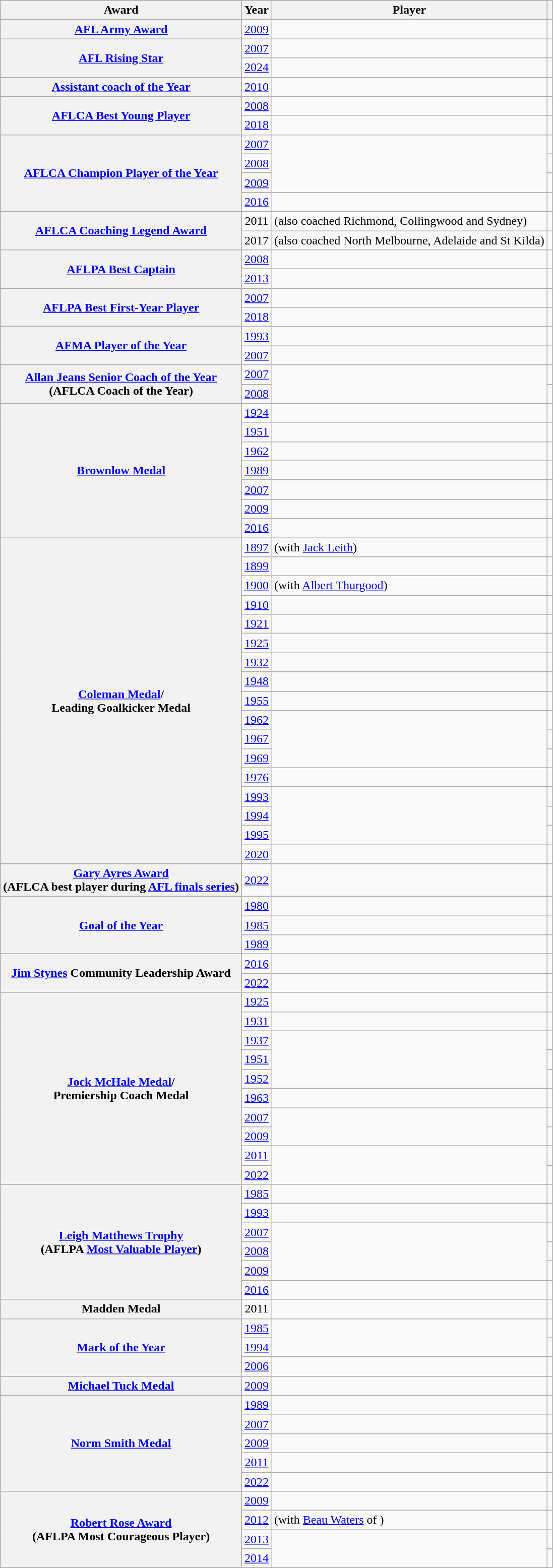<table class="wikitable plainrowheaders sortable" style="text-align:center">
<tr>
<th scope="col">Award</th>
<th scope="col">Year</th>
<th scope="col">Player</th>
<th scope="col" class="unsortable"></th>
</tr>
<tr>
<th scope="row"><a href='#'>AFL Army Award</a></th>
<td><a href='#'>2009</a></td>
<td style="text-align:left;"></td>
<td></td>
</tr>
<tr>
<th scope="row" rowspan=2><a href='#'>AFL Rising Star</a></th>
<td><a href='#'>2007</a></td>
<td style="text-align:left;"></td>
<td></td>
</tr>
<tr>
<td><a href='#'>2024</a></td>
<td style="text-align:left;"></td>
<td></td>
</tr>
<tr>
<th scope="row"><a href='#'>Assistant coach of the Year</a></th>
<td><a href='#'>2010</a></td>
<td style="text-align:left;"></td>
<td></td>
</tr>
<tr>
<th scope="row" rowspan=2><a href='#'>AFLCA Best Young Player</a></th>
<td><a href='#'>2008</a></td>
<td style="text-align:left;"></td>
<td></td>
</tr>
<tr>
<td><a href='#'>2018</a></td>
<td style="text-align:left;"></td>
<td></td>
</tr>
<tr>
<th scope="row" rowspan=4><a href='#'>AFLCA Champion Player of the Year</a></th>
<td><a href='#'>2007</a></td>
<td style="text-align:left;" rowspan=3></td>
<td></td>
</tr>
<tr>
<td><a href='#'>2008</a></td>
<td></td>
</tr>
<tr>
<td><a href='#'>2009</a></td>
<td></td>
</tr>
<tr>
<td><a href='#'>2016</a></td>
<td style="text-align:left;"></td>
<td></td>
</tr>
<tr>
<th scope="row" rowspan=2><a href='#'>AFLCA Coaching Legend Award</a></th>
<td>2011</td>
<td style="text-align:left;"> (also coached Richmond, Collingwood and Sydney)</td>
<td></td>
</tr>
<tr>
<td>2017</td>
<td style="text-align:left;"> (also coached North Melbourne, Adelaide and St Kilda)</td>
<td></td>
</tr>
<tr>
<th scope="row" rowspan=2><a href='#'>AFLPA Best Captain</a></th>
<td><a href='#'>2008</a></td>
<td style="text-align:left;"></td>
<td></td>
</tr>
<tr>
<td><a href='#'>2013</a></td>
<td style="text-align:left;"></td>
<td></td>
</tr>
<tr>
<th scope="row" rowspan=2><a href='#'>AFLPA Best First-Year Player</a></th>
<td><a href='#'>2007</a></td>
<td style="text-align:left;"></td>
<td></td>
</tr>
<tr>
<td><a href='#'>2018</a></td>
<td style="text-align:left;"></td>
<td></td>
</tr>
<tr>
<th scope="row" rowspan=2><a href='#'>AFMA Player of the Year</a></th>
<td><a href='#'>1993</a></td>
<td style="text-align:left;"></td>
<td></td>
</tr>
<tr>
<td><a href='#'>2007</a></td>
<td style="text-align:left;"></td>
<td></td>
</tr>
<tr>
<th scope="row" rowspan=2><a href='#'>Allan Jeans Senior Coach of the Year</a><br>(AFLCA Coach of the Year)</th>
<td><a href='#'>2007</a></td>
<td style="text-align:left;" rowspan=2></td>
<td></td>
</tr>
<tr>
<td><a href='#'>2008</a></td>
<td></td>
</tr>
<tr>
<th scope="row" rowspan=7><a href='#'>Brownlow Medal</a></th>
<td><a href='#'>1924</a></td>
<td style="text-align:left;"></td>
<td></td>
</tr>
<tr>
<td><a href='#'>1951</a></td>
<td style="text-align:left;"></td>
<td></td>
</tr>
<tr>
<td><a href='#'>1962</a></td>
<td style="text-align:left;"></td>
<td></td>
</tr>
<tr>
<td><a href='#'>1989</a></td>
<td style="text-align:left;"></td>
<td></td>
</tr>
<tr>
<td><a href='#'>2007</a></td>
<td style="text-align:left;"></td>
<td></td>
</tr>
<tr>
<td><a href='#'>2009</a></td>
<td style="text-align:left;"></td>
<td></td>
</tr>
<tr>
<td><a href='#'>2016</a></td>
<td style="text-align:left;"></td>
<td></td>
</tr>
<tr>
<th scope="row" rowspan=17><a href='#'>Coleman Medal</a>/<br>Leading Goalkicker Medal</th>
<td><a href='#'>1897</a></td>
<td style="text-align:left;"> (with <a href='#'>Jack Leith</a>)</td>
<td></td>
</tr>
<tr>
<td><a href='#'>1899</a></td>
<td style="text-align:left;"></td>
<td></td>
</tr>
<tr>
<td><a href='#'>1900</a></td>
<td style="text-align:left;"> (with <a href='#'>Albert Thurgood</a>)</td>
<td></td>
</tr>
<tr>
<td><a href='#'>1910</a></td>
<td style="text-align:left;"></td>
<td></td>
</tr>
<tr>
<td><a href='#'>1921</a></td>
<td style="text-align:left;"></td>
<td></td>
</tr>
<tr>
<td><a href='#'>1925</a></td>
<td style="text-align:left;"></td>
<td></td>
</tr>
<tr>
<td><a href='#'>1932</a></td>
<td style="text-align:left;"></td>
<td></td>
</tr>
<tr>
<td><a href='#'>1948</a></td>
<td style="text-align:left;"></td>
<td></td>
</tr>
<tr>
<td><a href='#'>1955</a></td>
<td style="text-align:left;"></td>
<td></td>
</tr>
<tr>
<td><a href='#'>1962</a></td>
<td style="text-align:left;" rowspan=3></td>
<td></td>
</tr>
<tr>
<td><a href='#'>1967</a></td>
<td></td>
</tr>
<tr>
<td><a href='#'>1969</a></td>
<td></td>
</tr>
<tr>
<td><a href='#'>1976</a></td>
<td style="text-align:left;"></td>
<td></td>
</tr>
<tr>
<td><a href='#'>1993</a></td>
<td style="text-align:left;" rowspan=3></td>
<td></td>
</tr>
<tr>
<td><a href='#'>1994</a></td>
<td></td>
</tr>
<tr>
<td><a href='#'>1995</a></td>
<td></td>
</tr>
<tr>
<td><a href='#'>2020</a></td>
<td style="text-align:left;"></td>
<td></td>
</tr>
<tr>
<th scope="row"><a href='#'>Gary Ayres Award</a><br>(AFLCA best player during <a href='#'>AFL finals series</a>)</th>
<td><a href='#'>2022</a></td>
<td style="text-align:left;"></td>
<td></td>
</tr>
<tr>
<th scope="row" rowspan=3><a href='#'>Goal of the Year</a></th>
<td><a href='#'>1980</a></td>
<td style="text-align:left;"></td>
<td></td>
</tr>
<tr>
<td><a href='#'>1985</a></td>
<td style="text-align:left;"></td>
<td></td>
</tr>
<tr>
<td><a href='#'>1989</a></td>
<td style="text-align:left;"></td>
<td></td>
</tr>
<tr>
<th scope="row" rowspan=2><a href='#'>Jim Stynes</a> Community Leadership Award</th>
<td><a href='#'>2016</a></td>
<td style="text-align:left;"></td>
<td></td>
</tr>
<tr>
<td><a href='#'>2022</a></td>
<td style="text-align:left;"></td>
<td></td>
</tr>
<tr>
<th scope="row" rowspan=10><a href='#'>Jock McHale Medal</a>/<br>Premiership Coach Medal</th>
<td><a href='#'>1925</a></td>
<td style="text-align:left;"></td>
<td></td>
</tr>
<tr>
<td><a href='#'>1931</a></td>
<td style="text-align:left;"></td>
<td></td>
</tr>
<tr>
<td><a href='#'>1937</a></td>
<td style="text-align:left;" rowspan=3></td>
<td></td>
</tr>
<tr>
<td><a href='#'>1951</a></td>
<td></td>
</tr>
<tr>
<td><a href='#'>1952</a></td>
<td></td>
</tr>
<tr>
<td><a href='#'>1963</a></td>
<td style="text-align:left;"></td>
<td></td>
</tr>
<tr>
<td><a href='#'>2007</a></td>
<td style="text-align:left;" rowspan=2></td>
<td></td>
</tr>
<tr>
<td><a href='#'>2009</a></td>
<td></td>
</tr>
<tr>
<td><a href='#'>2011</a></td>
<td style="text-align:left;" rowspan=2></td>
<td></td>
</tr>
<tr>
<td><a href='#'>2022</a></td>
</tr>
<tr>
<th scope="row" rowspan=6><a href='#'>Leigh Matthews Trophy</a><br>(AFLPA <a href='#'>Most Valuable Player</a>)</th>
<td><a href='#'>1985</a></td>
<td style="text-align:left;"></td>
<td></td>
</tr>
<tr>
<td><a href='#'>1993</a></td>
<td style="text-align:left;"></td>
<td></td>
</tr>
<tr>
<td><a href='#'>2007</a></td>
<td style="text-align:left;" rowspan=3></td>
<td></td>
</tr>
<tr>
<td><a href='#'>2008</a></td>
<td></td>
</tr>
<tr>
<td><a href='#'>2009</a></td>
<td></td>
</tr>
<tr>
<td><a href='#'>2016</a></td>
<td style="text-align:left;"></td>
<td></td>
</tr>
<tr>
<th scope="row">Madden Medal</th>
<td>2011</td>
<td style="text-align:left;"></td>
<td></td>
</tr>
<tr>
<th scope="row" rowspan=3><a href='#'>Mark of the Year</a></th>
<td><a href='#'>1985</a></td>
<td style="text-align:left;" rowspan=2></td>
<td></td>
</tr>
<tr>
<td><a href='#'>1994</a></td>
<td></td>
</tr>
<tr>
<td><a href='#'>2006</a></td>
<td style="text-align:left;"></td>
<td></td>
</tr>
<tr>
<th scope="row"><a href='#'>Michael Tuck Medal</a></th>
<td><a href='#'>2009</a></td>
<td style="text-align:left;"></td>
<td></td>
</tr>
<tr>
<th scope="row" rowspan=5><a href='#'>Norm Smith Medal</a></th>
<td><a href='#'>1989</a></td>
<td style="text-align:left;"></td>
<td></td>
</tr>
<tr>
<td><a href='#'>2007</a></td>
<td style="text-align:left;"></td>
<td></td>
</tr>
<tr>
<td><a href='#'>2009</a></td>
<td style="text-align:left;"></td>
<td></td>
</tr>
<tr>
<td><a href='#'>2011</a></td>
<td style="text-align:left;"></td>
<td></td>
</tr>
<tr>
<td><a href='#'>2022</a></td>
<td style="text-align:left;"></td>
<td></td>
</tr>
<tr>
<th scope="row" rowspan=4><a href='#'>Robert Rose Award</a><br>(AFLPA Most Courageous Player)</th>
<td><a href='#'>2009</a></td>
<td style="text-align:left;"></td>
<td></td>
</tr>
<tr>
<td><a href='#'>2012</a></td>
<td style="text-align:left;"> (with <a href='#'>Beau Waters</a> of )</td>
<td></td>
</tr>
<tr>
<td><a href='#'>2013</a></td>
<td style="text-align:left;" rowspan=2></td>
<td></td>
</tr>
<tr>
<td><a href='#'>2014</a></td>
<td></td>
</tr>
</table>
